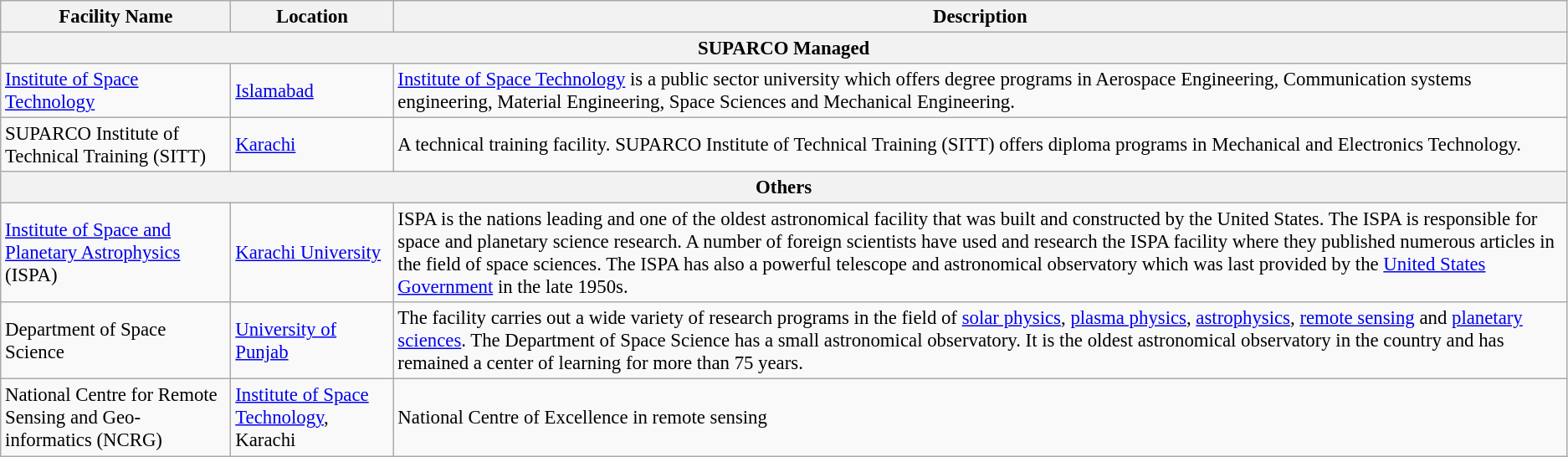<table class="wikitable" style="font-size: 95%;">
<tr>
<th>Facility Name</th>
<th>Location</th>
<th>Description</th>
</tr>
<tr>
<th colspan="3">SUPARCO Managed</th>
</tr>
<tr>
<td><a href='#'>Institute of Space Technology</a></td>
<td><a href='#'>Islamabad</a></td>
<td><a href='#'>Institute of Space Technology</a> is a public sector university which offers degree programs in Aerospace Engineering, Communication systems engineering, Material Engineering, Space Sciences and Mechanical Engineering.</td>
</tr>
<tr>
<td>SUPARCO Institute of Technical Training (SITT)</td>
<td><a href='#'>Karachi</a></td>
<td>A technical training facility. SUPARCO Institute of Technical Training (SITT) offers diploma programs in Mechanical and Electronics Technology.</td>
</tr>
<tr>
<th colspan="3">Others</th>
</tr>
<tr>
<td><a href='#'>Institute of Space and Planetary Astrophysics</a> (ISPA)</td>
<td><a href='#'>Karachi University</a></td>
<td>ISPA is the nations leading and one of the oldest astronomical facility that was built and constructed by the United States. The ISPA is responsible for space and planetary science research. A number of foreign scientists have used and research the ISPA facility where they published numerous articles in the field of space sciences. The ISPA has also a powerful telescope and astronomical observatory which was last provided by the <a href='#'>United States Government</a> in the late 1950s.</td>
</tr>
<tr>
<td>Department of Space Science</td>
<td><a href='#'>University of Punjab</a></td>
<td>The facility carries out a wide variety of research programs in the field of <a href='#'>solar physics</a>, <a href='#'>plasma physics</a>, <a href='#'>astrophysics</a>, <a href='#'>remote sensing</a> and <a href='#'>planetary sciences</a>. The Department of Space Science has a small astronomical observatory. It is the oldest astronomical observatory in the country and has remained a center of learning for more than 75 years.</td>
</tr>
<tr>
<td>National Centre for Remote Sensing and Geo-informatics (NCRG)</td>
<td><a href='#'>Institute of Space Technology</a>, Karachi</td>
<td>National Centre of Excellence in remote sensing </td>
</tr>
</table>
